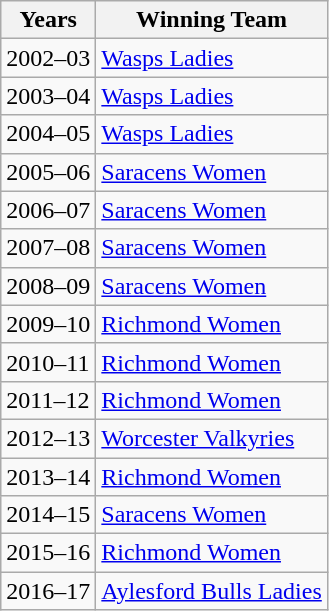<table class="wikitable">
<tr>
<th>Years</th>
<th>Winning Team</th>
</tr>
<tr>
<td>2002–03</td>
<td><a href='#'>Wasps Ladies</a></td>
</tr>
<tr>
<td>2003–04</td>
<td><a href='#'>Wasps Ladies</a></td>
</tr>
<tr>
<td>2004–05</td>
<td><a href='#'>Wasps Ladies</a></td>
</tr>
<tr>
<td>2005–06</td>
<td><a href='#'>Saracens Women</a></td>
</tr>
<tr>
<td>2006–07</td>
<td><a href='#'>Saracens Women</a></td>
</tr>
<tr>
<td>2007–08</td>
<td><a href='#'>Saracens Women</a></td>
</tr>
<tr>
<td>2008–09</td>
<td><a href='#'>Saracens Women</a></td>
</tr>
<tr>
<td>2009–10</td>
<td><a href='#'>Richmond Women</a></td>
</tr>
<tr>
<td>2010–11</td>
<td><a href='#'>Richmond Women</a></td>
</tr>
<tr>
<td>2011–12</td>
<td><a href='#'>Richmond Women</a></td>
</tr>
<tr>
<td>2012–13</td>
<td><a href='#'>Worcester Valkyries</a></td>
</tr>
<tr>
<td>2013–14</td>
<td><a href='#'>Richmond Women</a></td>
</tr>
<tr>
<td>2014–15</td>
<td><a href='#'>Saracens Women</a></td>
</tr>
<tr>
<td>2015–16</td>
<td><a href='#'>Richmond Women</a></td>
</tr>
<tr>
<td>2016–17</td>
<td><a href='#'>Aylesford Bulls Ladies</a></td>
</tr>
</table>
